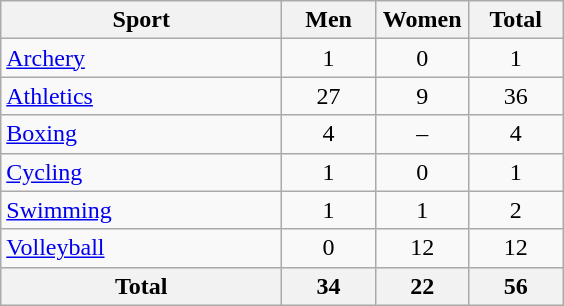<table class="wikitable sortable" style="text-align:center;">
<tr>
<th width=180>Sport</th>
<th width=55>Men</th>
<th width=55>Women</th>
<th width=55>Total</th>
</tr>
<tr>
<td align=left><a href='#'>Archery</a></td>
<td>1</td>
<td>0</td>
<td>1</td>
</tr>
<tr>
<td align=left><a href='#'>Athletics</a></td>
<td>27</td>
<td>9</td>
<td>36</td>
</tr>
<tr>
<td align=left><a href='#'>Boxing</a></td>
<td>4</td>
<td>–</td>
<td>4</td>
</tr>
<tr>
<td align=left><a href='#'>Cycling</a></td>
<td>1</td>
<td>0</td>
<td>1</td>
</tr>
<tr>
<td align=left><a href='#'>Swimming</a></td>
<td>1</td>
<td>1</td>
<td>2</td>
</tr>
<tr>
<td align=left><a href='#'>Volleyball</a></td>
<td>0</td>
<td>12</td>
<td>12</td>
</tr>
<tr>
<th>Total</th>
<th>34</th>
<th>22</th>
<th>56</th>
</tr>
</table>
